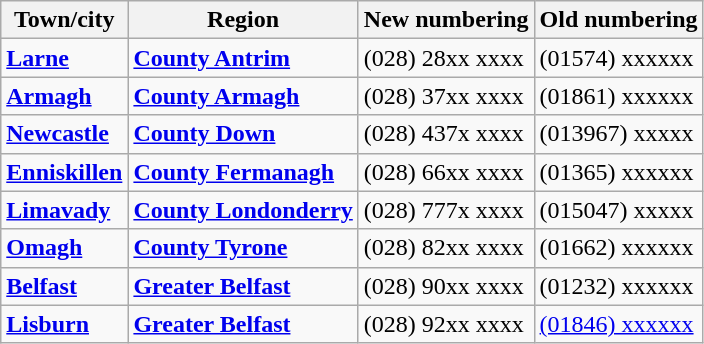<table class="wikitable" style="margin-left: 1.5em;">
<tr>
<th scope="col">Town/city</th>
<th scope="col">Region</th>
<th scope="col">New numbering</th>
<th scope="col">Old numbering</th>
</tr>
<tr>
<td><strong><a href='#'>Larne</a></strong></td>
<td><strong><a href='#'>County Antrim</a></strong></td>
<td>(028) 28xx xxxx</td>
<td>(01574) xxxxxx</td>
</tr>
<tr>
<td><strong><a href='#'>Armagh</a></strong></td>
<td><strong><a href='#'>County Armagh</a></strong></td>
<td>(028) 37xx xxxx</td>
<td>(01861) xxxxxx</td>
</tr>
<tr>
<td><strong><a href='#'>Newcastle</a></strong></td>
<td><strong><a href='#'>County Down</a></strong></td>
<td>(028) 437x xxxx</td>
<td>(013967) xxxxx</td>
</tr>
<tr>
<td><strong><a href='#'>Enniskillen</a></strong></td>
<td><strong><a href='#'>County Fermanagh</a></strong></td>
<td>(028) 66xx xxxx</td>
<td>(01365) xxxxxx</td>
</tr>
<tr>
<td><strong><a href='#'>Limavady</a></strong></td>
<td><strong><a href='#'>County Londonderry</a></strong></td>
<td>(028) 777x xxxx</td>
<td>(015047) xxxxx</td>
</tr>
<tr>
<td><strong><a href='#'>Omagh</a></strong></td>
<td><strong><a href='#'>County Tyrone</a></strong></td>
<td>(028) 82xx xxxx</td>
<td>(01662) xxxxxx</td>
</tr>
<tr>
<td><strong><a href='#'>Belfast</a></strong></td>
<td><strong><a href='#'>Greater Belfast</a></strong></td>
<td>(028) 90xx xxxx</td>
<td>(01232) xxxxxx</td>
</tr>
<tr>
<td><strong><a href='#'>Lisburn</a></strong></td>
<td><strong><a href='#'>Greater Belfast</a></strong></td>
<td>(028) 92xx xxxx</td>
<td><a href='#'>(01846) xxxxxx</a></td>
</tr>
</table>
